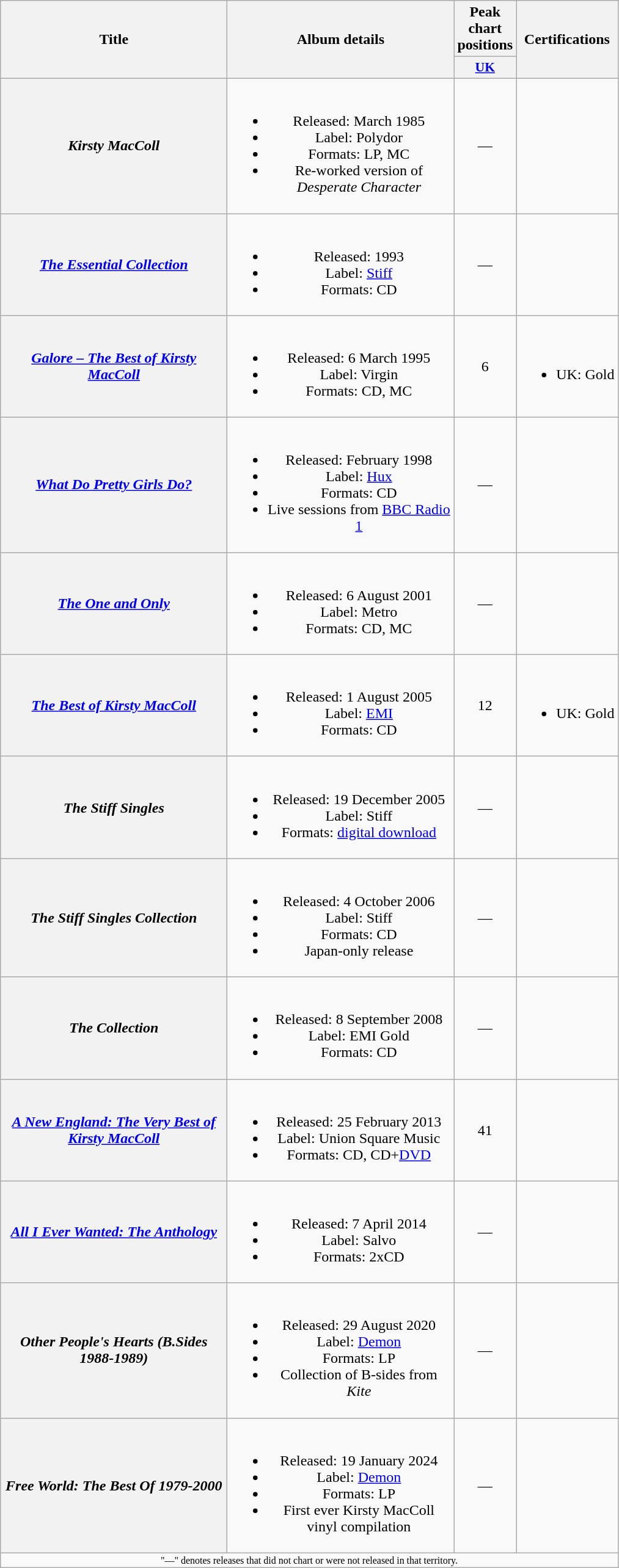<table class="wikitable plainrowheaders" style="text-align:center;">
<tr>
<th rowspan="2" scope="col" style="width:15em;">Title</th>
<th rowspan="2" scope="col" style="width:15em;">Album details</th>
<th>Peak chart positions</th>
<th rowspan="2">Certifications</th>
</tr>
<tr>
<th scope="col" style="width:2em;font-size:90%;"><a href='#'>UK</a><br></th>
</tr>
<tr>
<th scope="row"><em>Kirsty MacColl</em></th>
<td><br><ul><li>Released: March 1985</li><li>Label: Polydor</li><li>Formats: LP, MC</li><li>Re-worked version of <em>Desperate Character</em></li></ul></td>
<td>—</td>
<td></td>
</tr>
<tr>
<th scope="row"><em><a href='#'>The Essential Collection</a></em></th>
<td><br><ul><li>Released: 1993</li><li>Label: <a href='#'>Stiff</a></li><li>Formats: CD</li></ul></td>
<td>—</td>
<td></td>
</tr>
<tr>
<th scope="row"><em><a href='#'>Galore – The Best of Kirsty MacColl</a></em></th>
<td><br><ul><li>Released: 6 March 1995</li><li>Label: Virgin</li><li>Formats: CD, MC</li></ul></td>
<td>6</td>
<td><br><ul><li>UK: Gold</li></ul></td>
</tr>
<tr>
<th scope="row"><em><a href='#'>What Do Pretty Girls Do?</a></em></th>
<td><br><ul><li>Released: February 1998</li><li>Label: <a href='#'>Hux</a></li><li>Formats: CD</li><li>Live sessions from <a href='#'>BBC Radio 1</a></li></ul></td>
<td>—</td>
<td></td>
</tr>
<tr>
<th scope="row"><em><a href='#'>The One and Only</a></em></th>
<td><br><ul><li>Released: 6 August 2001</li><li>Label: Metro</li><li>Formats: CD, MC</li></ul></td>
<td>—</td>
<td></td>
</tr>
<tr>
<th scope="row"><em><a href='#'>The Best of Kirsty MacColl</a></em></th>
<td><br><ul><li>Released: 1 August 2005</li><li>Label: <a href='#'>EMI</a></li><li>Formats: CD</li></ul></td>
<td>12</td>
<td><br><ul><li>UK: Gold</li></ul></td>
</tr>
<tr>
<th scope="row"><em>The Stiff Singles</em></th>
<td><br><ul><li>Released: 19 December 2005</li><li>Label: Stiff</li><li>Formats: <a href='#'>digital download</a></li></ul></td>
<td>—</td>
<td></td>
</tr>
<tr>
<th scope="row"><em>The Stiff Singles Collection</em></th>
<td><br><ul><li>Released: 4 October 2006</li><li>Label: Stiff</li><li>Formats: CD</li><li>Japan-only release</li></ul></td>
<td>—</td>
<td></td>
</tr>
<tr>
<th scope="row"><em>The Collection</em></th>
<td><br><ul><li>Released: 8 September 2008</li><li>Label: EMI Gold</li><li>Formats: CD</li></ul></td>
<td>—</td>
<td></td>
</tr>
<tr>
<th scope="row"><em><a href='#'>A New England: The Very Best of Kirsty MacColl</a></em></th>
<td><br><ul><li>Released: 25 February 2013</li><li>Label: Union Square Music</li><li>Formats: CD, CD+<a href='#'>DVD</a></li></ul></td>
<td>41</td>
<td></td>
</tr>
<tr>
<th scope="row"><em><a href='#'>All I Ever Wanted: The Anthology</a></em></th>
<td><br><ul><li>Released: 7 April 2014</li><li>Label: Salvo</li><li>Formats: 2xCD</li></ul></td>
<td>—</td>
<td></td>
</tr>
<tr>
<th scope="row"><em>Other People's Hearts (B.Sides 1988-1989)</em></th>
<td><br><ul><li>Released: 29 August 2020</li><li>Label: <a href='#'>Demon</a></li><li>Formats: LP</li><li>Collection of B-sides from <em>Kite</em></li></ul></td>
<td>—</td>
<td></td>
</tr>
<tr>
<th scope="row"><em>Free World: The Best Of 1979-2000</em></th>
<td><br><ul><li>Released: 19 January 2024</li><li>Label: <a href='#'>Demon</a></li><li>Formats: LP</li><li>First ever Kirsty MacColl vinyl compilation</li></ul></td>
<td>—</td>
<td></td>
</tr>
<tr>
<td colspan="4" style="font-size:8pt">"—" denotes releases that did not chart or were not released in that territory.</td>
</tr>
</table>
